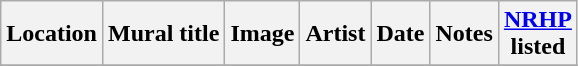<table class="wikitable sortable">
<tr>
<th>Location</th>
<th>Mural title</th>
<th>Image</th>
<th>Artist</th>
<th>Date</th>
<th>Notes</th>
<th><a href='#'>NRHP</a><br>listed</th>
</tr>
<tr>
</tr>
</table>
